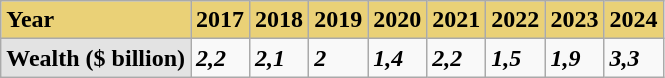<table class="wikitable">
<tr>
<td bgcolor="#ead177"><strong>Year</strong></td>
<td bgcolor="#ead177"><strong>2017</strong></td>
<td bgcolor="#ead177"><strong>2018</strong></td>
<td bgcolor="#ead177"><strong>2019</strong></td>
<td bgcolor="#ead177"><strong>2020</strong></td>
<td bgcolor="#ead177"><strong>2021</strong></td>
<td bgcolor="#ead177"><strong>2022</strong></td>
<td bgcolor="#ead177"><strong>2023</strong></td>
<td bgcolor="#ead177"><strong>2024</strong></td>
</tr>
<tr>
<td bgcolor="#e3e3e3"><strong>Wealth ($ billion)</strong></td>
<td><strong><em>2,2</em></strong></td>
<td><strong><em>2,1</em></strong></td>
<td><strong><em>2</em></strong></td>
<td><strong><em>1,4</em></strong></td>
<td><strong><em>2,2</em></strong></td>
<td><strong><em>1,5</em></strong></td>
<td><strong><em>1,9</em></strong></td>
<td><strong><em>3,3</em></strong></td>
</tr>
</table>
